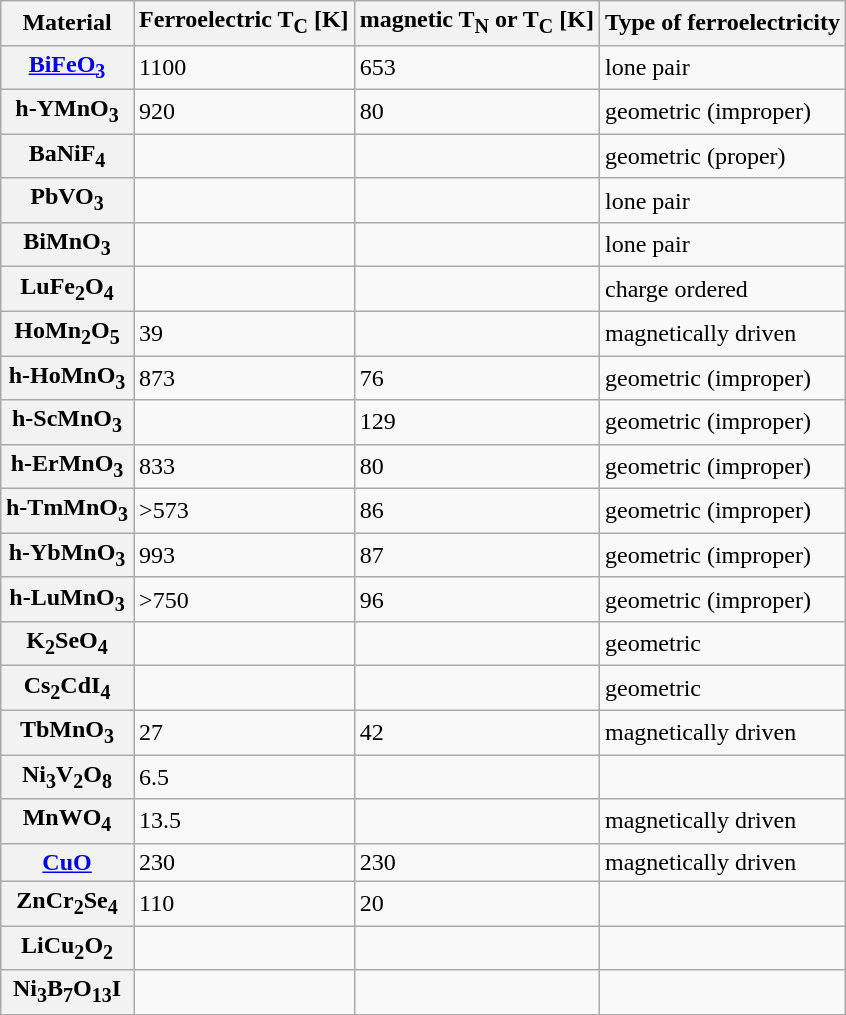<table class="wikitable sortable" style="margin: 1em auto 1em auto">
<tr>
<th>Material</th>
<th>Ferroelectric T<sub>C</sub> [K]</th>
<th>magnetic T<sub>N</sub> or T<sub>C</sub> [K]</th>
<th>Type of ferroelectricity</th>
</tr>
<tr>
<th><a href='#'>BiFeO<sub>3</sub></a></th>
<td>1100</td>
<td>653</td>
<td>lone pair</td>
</tr>
<tr>
<th>h-YMnO<sub>3</sub></th>
<td>920</td>
<td>80</td>
<td>geometric (improper)</td>
</tr>
<tr>
<th>BaNiF<sub>4</sub></th>
<td></td>
<td></td>
<td>geometric (proper)</td>
</tr>
<tr>
<th>PbVO<sub>3</sub></th>
<td></td>
<td></td>
<td>lone pair</td>
</tr>
<tr>
<th>BiMnO<sub>3</sub></th>
<td></td>
<td></td>
<td>lone pair</td>
</tr>
<tr>
<th>LuFe<sub>2</sub>O<sub>4</sub></th>
<td></td>
<td></td>
<td>charge ordered</td>
</tr>
<tr>
<th>HoMn<sub>2</sub>O<sub>5</sub></th>
<td>39</td>
<td></td>
<td>magnetically driven</td>
</tr>
<tr>
<th>h-HoMnO<sub>3</sub></th>
<td>873</td>
<td>76</td>
<td>geometric (improper)</td>
</tr>
<tr>
<th>h-ScMnO<sub>3</sub></th>
<td></td>
<td>129</td>
<td>geometric (improper)</td>
</tr>
<tr>
<th>h-ErMnO<sub>3</sub></th>
<td>833</td>
<td>80</td>
<td>geometric (improper)</td>
</tr>
<tr>
<th>h-TmMnO<sub>3</sub></th>
<td>>573</td>
<td>86</td>
<td>geometric (improper)</td>
</tr>
<tr>
<th>h-YbMnO<sub>3</sub></th>
<td>993</td>
<td>87</td>
<td>geometric (improper)</td>
</tr>
<tr>
<th>h-LuMnO<sub>3</sub></th>
<td>>750</td>
<td>96</td>
<td>geometric (improper)</td>
</tr>
<tr>
<th>K<sub>2</sub>SeO<sub>4</sub></th>
<td></td>
<td></td>
<td>geometric</td>
</tr>
<tr>
<th>Cs<sub>2</sub>CdI<sub>4</sub></th>
<td></td>
<td></td>
<td>geometric</td>
</tr>
<tr>
<th>TbMnO<sub>3</sub></th>
<td>27</td>
<td>42</td>
<td>magnetically driven</td>
</tr>
<tr>
<th>Ni<sub>3</sub>V<sub>2</sub>O<sub>8</sub></th>
<td>6.5</td>
<td></td>
<td></td>
</tr>
<tr>
<th>MnWO<sub>4</sub></th>
<td>13.5</td>
<td></td>
<td>magnetically driven</td>
</tr>
<tr>
<th><a href='#'>CuO</a></th>
<td>230</td>
<td>230</td>
<td>magnetically driven</td>
</tr>
<tr>
<th>ZnCr<sub>2</sub>Se<sub>4</sub></th>
<td>110</td>
<td>20</td>
<td></td>
</tr>
<tr>
<th>LiCu<sub>2</sub>O<sub>2</sub></th>
<td></td>
<td></td>
<td></td>
</tr>
<tr>
<th>Ni<sub>3</sub>B<sub>7</sub>O<sub>13</sub>I</th>
<td></td>
<td></td>
<td></td>
</tr>
</table>
